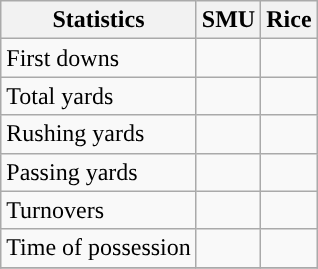<table class="wikitable" style="float: left;">
<tr>
<th>Statistics</th>
<th>SMU</th>
<th>Rice</th>
</tr>
<tr>
<td>First downs</td>
<td></td>
<td></td>
</tr>
<tr>
<td>Total yards</td>
<td></td>
<td></td>
</tr>
<tr>
<td>Rushing yards</td>
<td></td>
<td></td>
</tr>
<tr>
<td>Passing yards</td>
<td></td>
<td></td>
</tr>
<tr>
<td>Turnovers</td>
<td></td>
<td></td>
</tr>
<tr>
<td>Time of possession</td>
<td></td>
<td></td>
</tr>
<tr>
</tr>
</table>
